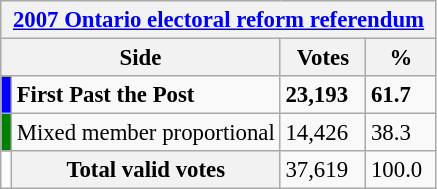<table class="wikitable" style="font-size: 95%; clear:both">
<tr style="background-color:#E9E9E9">
<th colspan=4><a href='#'>2007 Ontario electoral reform referendum</a></th>
</tr>
<tr style="background-color:#E9E9E9">
<th colspan=2 style="width: 130px">Side</th>
<th style="width: 50px">Votes</th>
<th style="width: 40px">%</th>
</tr>
<tr>
<td bgcolor="blue"></td>
<td><strong>First Past the Post</strong></td>
<td><strong>23,193</strong></td>
<td><strong>61.7</strong></td>
</tr>
<tr>
<td bgcolor="green"></td>
<td>Mixed member proportional</td>
<td>14,426</td>
<td>38.3</td>
</tr>
<tr>
<td bgcolor="white"></td>
<th>Total valid votes</th>
<td>37,619</td>
<td>100.0</td>
</tr>
</table>
